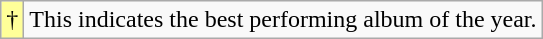<table class="wikitable">
<tr>
<td style="background-color:#FFFF99"align="center">†</td>
<td>This indicates the best performing album of the year.</td>
</tr>
</table>
